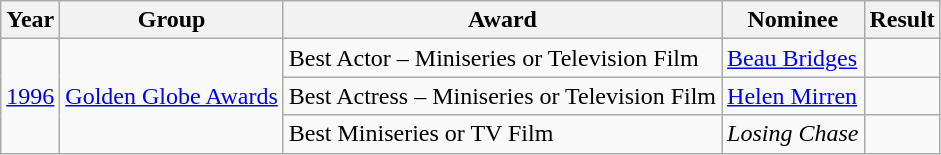<table class="wikitable">
<tr>
<th>Year</th>
<th>Group</th>
<th>Award</th>
<th>Nominee</th>
<th>Result</th>
</tr>
<tr>
<td rowspan=3><a href='#'>1996</a></td>
<td rowspan=3><a href='#'>Golden Globe Awards</a></td>
<td>Best Actor – Miniseries or Television Film</td>
<td><a href='#'>Beau Bridges</a></td>
<td></td>
</tr>
<tr>
<td>Best Actress – Miniseries or Television Film</td>
<td><a href='#'>Helen Mirren</a></td>
<td></td>
</tr>
<tr>
<td>Best Miniseries or TV Film</td>
<td><em>Losing Chase</em></td>
<td></td>
</tr>
</table>
